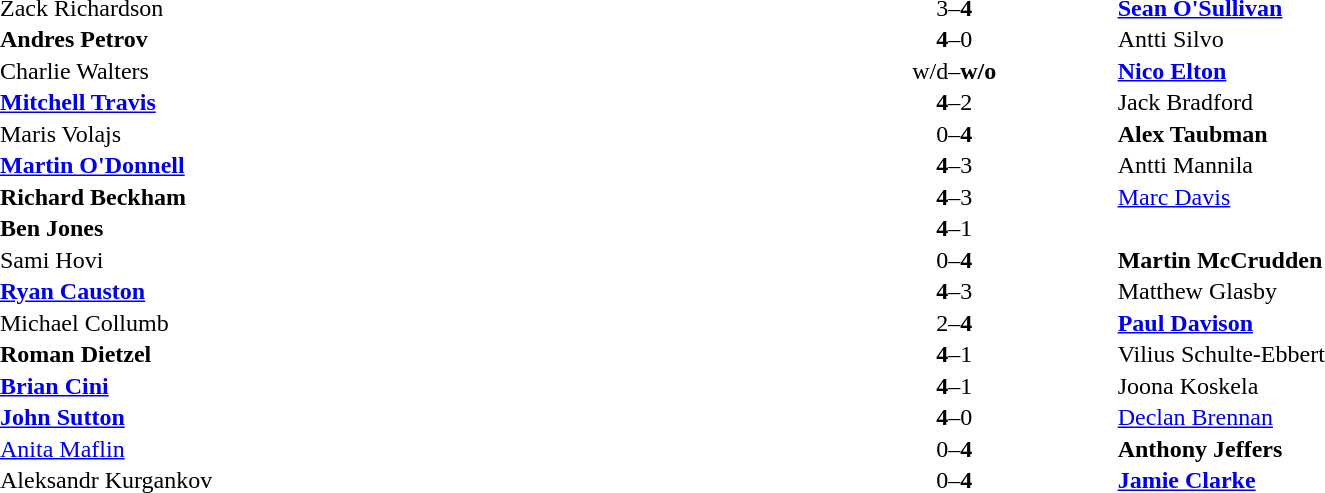<table width="100%" cellspacing="1">
<tr>
<th width45%></th>
<th width10%></th>
<th width45%></th>
</tr>
<tr>
<td> Zack Richardson</td>
<td align="center">3–<strong>4</strong></td>
<td> <strong><a href='#'>Sean O'Sullivan</a></strong></td>
</tr>
<tr>
<td> <strong>Andres Petrov</strong></td>
<td align="center"><strong>4</strong>–0</td>
<td> Antti Silvo</td>
</tr>
<tr>
<td> Charlie Walters</td>
<td align="center">w/d–<strong>w/o</strong></td>
<td> <strong><a href='#'>Nico Elton</a></strong></td>
</tr>
<tr>
<td> <strong><a href='#'>Mitchell Travis</a></strong></td>
<td align="center"><strong>4</strong>–2</td>
<td> Jack Bradford</td>
</tr>
<tr>
<td> Maris Volajs</td>
<td align="center">0–<strong>4</strong></td>
<td> <strong>Alex Taubman</strong></td>
</tr>
<tr>
<td> <strong><a href='#'>Martin O'Donnell</a></strong></td>
<td align="center"><strong>4</strong>–3</td>
<td> Antti Mannila</td>
</tr>
<tr>
<td> <strong>Richard Beckham</strong></td>
<td align="center"><strong>4</strong>–3</td>
<td> <a href='#'>Marc Davis</a></td>
</tr>
<tr>
<td> <strong>Ben Jones</strong></td>
<td align="center"><strong>4</strong>–1</td>
<td></td>
</tr>
<tr>
<td> Sami Hovi</td>
<td align="center">0–<strong>4</strong></td>
<td> <strong>Martin McCrudden</strong></td>
</tr>
<tr>
<td> <strong><a href='#'>Ryan Causton</a></strong></td>
<td align="center"><strong>4</strong>–3</td>
<td> Matthew Glasby</td>
</tr>
<tr>
<td> Michael Collumb</td>
<td align="center">2–<strong>4</strong></td>
<td> <strong><a href='#'>Paul Davison</a></strong></td>
</tr>
<tr>
<td> <strong>Roman Dietzel</strong></td>
<td align="center"><strong>4</strong>–1</td>
<td> Vilius Schulte-Ebbert</td>
</tr>
<tr>
<td> <strong><a href='#'>Brian Cini</a></strong></td>
<td align="center"><strong>4</strong>–1</td>
<td> Joona Koskela</td>
</tr>
<tr>
<td> <strong><a href='#'>John Sutton</a></strong></td>
<td align="center"><strong>4</strong>–0</td>
<td> <a href='#'>Declan Brennan</a></td>
</tr>
<tr>
<td> <a href='#'>Anita Maflin</a></td>
<td align="center">0–<strong>4</strong></td>
<td> <strong>Anthony Jeffers</strong></td>
</tr>
<tr>
<td> Aleksandr Kurgankov</td>
<td align="center">0–<strong>4</strong></td>
<td> <strong><a href='#'>Jamie Clarke</a></strong></td>
</tr>
</table>
